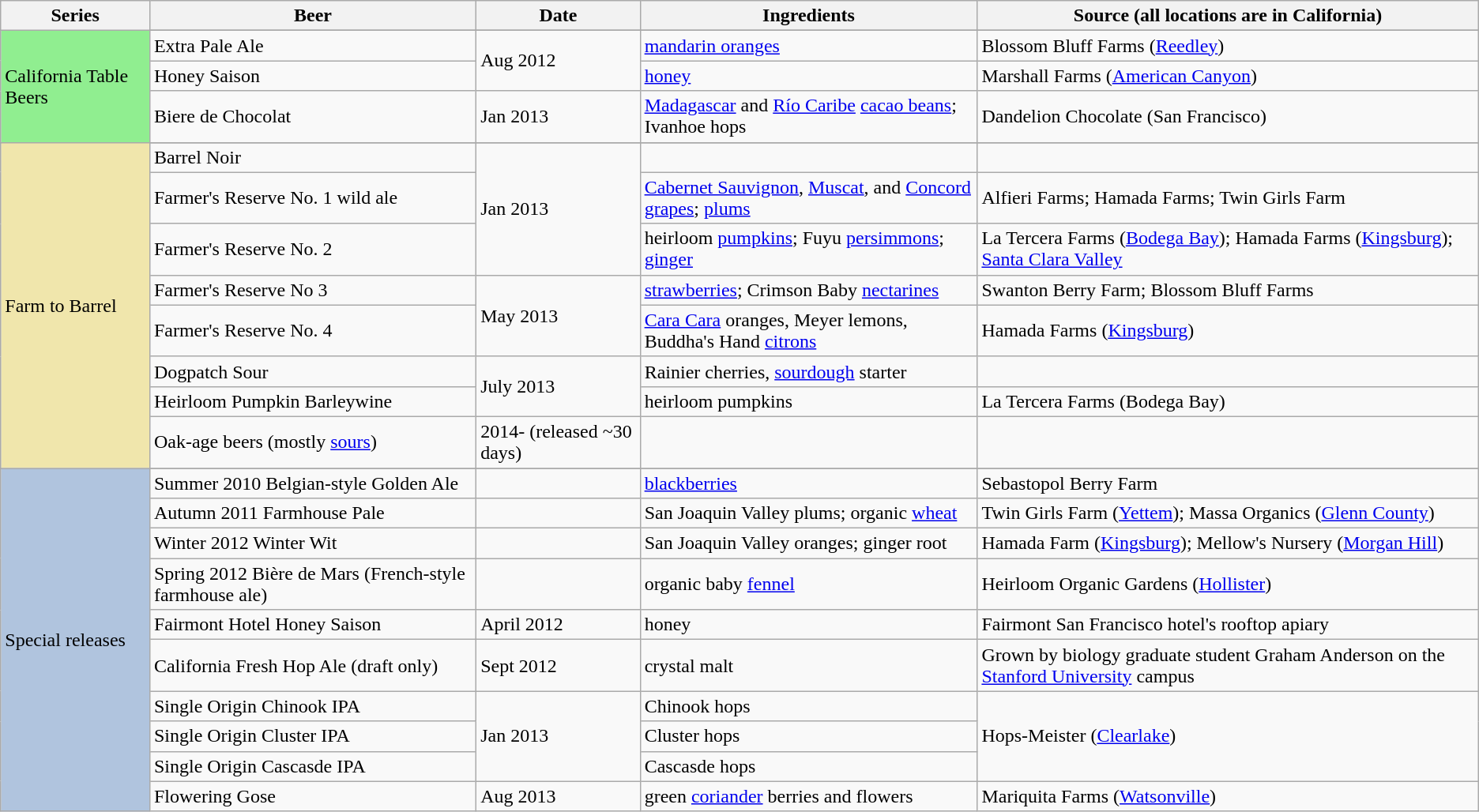<table class="wikitable">
<tr>
<th>Series</th>
<th>Beer</th>
<th>Date</th>
<th>Ingredients</th>
<th>Source (all locations are in California)</th>
</tr>
<tr style="background:#90ee90">
<td rowspan="4">California Table Beers</td>
</tr>
<tr>
<td>Extra Pale Ale</td>
<td rowspan="2">Aug 2012</td>
<td><a href='#'>mandarin oranges</a></td>
<td>Blossom Bluff Farms (<a href='#'>Reedley</a>)</td>
</tr>
<tr>
<td>Honey Saison</td>
<td><a href='#'>honey</a></td>
<td>Marshall Farms (<a href='#'>American Canyon</a>)</td>
</tr>
<tr>
<td>Biere de Chocolat</td>
<td>Jan 2013</td>
<td><a href='#'>Madagascar</a> and <a href='#'>Río Caribe</a> <a href='#'>cacao beans</a>; Ivanhoe hops</td>
<td>Dandelion Chocolate (San Francisco)</td>
</tr>
<tr style="background:#f0e6ac">
<td rowspan="9">Farm to Barrel</td>
</tr>
<tr>
<td>Barrel Noir</td>
<td rowspan="3">Jan 2013</td>
<td></td>
<td></td>
</tr>
<tr>
<td>Farmer's Reserve No. 1 wild ale</td>
<td><a href='#'>Cabernet Sauvignon</a>, <a href='#'>Muscat</a>, and <a href='#'>Concord grapes</a>; <a href='#'>plums</a></td>
<td>Alfieri Farms; Hamada Farms; Twin Girls Farm</td>
</tr>
<tr>
<td>Farmer's Reserve No. 2</td>
<td>heirloom <a href='#'>pumpkins</a>; Fuyu <a href='#'>persimmons</a>; <a href='#'>ginger</a></td>
<td>La Tercera Farms (<a href='#'>Bodega Bay</a>); Hamada Farms (<a href='#'>Kingsburg</a>); <a href='#'>Santa Clara Valley</a></td>
</tr>
<tr>
<td>Farmer's Reserve No 3</td>
<td rowspan="2">May 2013</td>
<td><a href='#'>strawberries</a>; Crimson Baby <a href='#'>nectarines</a></td>
<td>Swanton Berry Farm; Blossom Bluff Farms</td>
</tr>
<tr>
<td>Farmer's Reserve No. 4</td>
<td><a href='#'>Cara Cara</a> oranges, Meyer lemons, Buddha's Hand <a href='#'>citrons</a></td>
<td>Hamada Farms (<a href='#'>Kingsburg</a>)</td>
</tr>
<tr>
<td>Dogpatch Sour</td>
<td rowspan="2">July 2013</td>
<td>Rainier cherries, <a href='#'>sourdough</a> starter</td>
<td></td>
</tr>
<tr>
<td>Heirloom Pumpkin Barleywine</td>
<td>heirloom pumpkins</td>
<td>La Tercera Farms (Bodega Bay)</td>
</tr>
<tr>
<td>Oak-age beers (mostly <a href='#'>sours</a>)</td>
<td>2014- (released ~30 days)</td>
<td></td>
<td></td>
</tr>
<tr style="background:#b0c4de">
<td rowspan="11">Special releases</td>
</tr>
<tr>
<td>Summer 2010 Belgian-style Golden Ale</td>
<td></td>
<td><a href='#'>blackberries</a></td>
<td>Sebastopol Berry Farm</td>
</tr>
<tr>
<td>Autumn 2011 Farmhouse Pale</td>
<td></td>
<td>San Joaquin Valley plums; organic <a href='#'>wheat</a></td>
<td>Twin Girls Farm (<a href='#'>Yettem</a>); Massa Organics (<a href='#'>Glenn County</a>)</td>
</tr>
<tr>
<td>Winter 2012 Winter Wit</td>
<td></td>
<td>San Joaquin Valley oranges; ginger root</td>
<td>Hamada Farm (<a href='#'>Kingsburg</a>); Mellow's Nursery (<a href='#'>Morgan Hill</a>)</td>
</tr>
<tr>
<td>Spring 2012 Bière de Mars (French-style farmhouse ale)</td>
<td></td>
<td>organic baby <a href='#'>fennel</a></td>
<td>Heirloom Organic Gardens (<a href='#'>Hollister</a>)</td>
</tr>
<tr>
<td>Fairmont Hotel Honey Saison</td>
<td>April 2012</td>
<td>honey</td>
<td>Fairmont San Francisco hotel's rooftop apiary</td>
</tr>
<tr>
<td>California Fresh Hop Ale (draft only)</td>
<td>Sept 2012</td>
<td>crystal malt</td>
<td>Grown by biology graduate student Graham Anderson on the <a href='#'>Stanford University</a> campus</td>
</tr>
<tr>
<td>Single Origin Chinook IPA</td>
<td rowspan="3">Jan 2013</td>
<td>Chinook hops</td>
<td rowspan="3">Hops-Meister (<a href='#'>Clearlake</a>)</td>
</tr>
<tr>
<td>Single Origin Cluster IPA</td>
<td>Cluster hops</td>
</tr>
<tr>
<td>Single Origin Cascasde IPA</td>
<td>Cascasde hops</td>
</tr>
<tr>
<td>Flowering Gose</td>
<td>Aug 2013</td>
<td>green <a href='#'>coriander</a> berries and flowers</td>
<td>Mariquita Farms (<a href='#'>Watsonville</a>)</td>
</tr>
</table>
